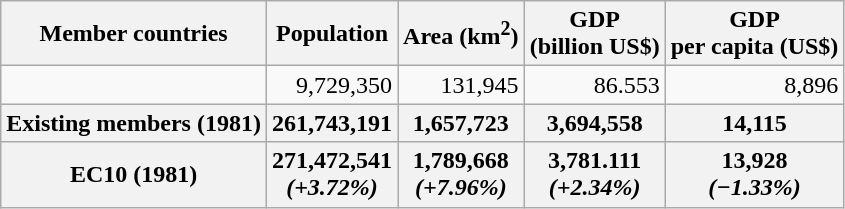<table class="wikitable" style="text-align:right;">
<tr>
<th>Member countries</th>
<th>Population</th>
<th>Area (km<sup>2</sup>)</th>
<th>GDP <br>(billion US$)</th>
<th>GDP <br>per capita (US$)</th>
</tr>
<tr>
<td style="text-align:left;"></td>
<td>9,729,350</td>
<td>131,945</td>
<td>86.553</td>
<td>8,896</td>
</tr>
<tr>
<th>Existing members (1981)</th>
<th>261,743,191</th>
<th>1,657,723</th>
<th>3,694,558</th>
<th>14,115</th>
</tr>
<tr>
<th>EC10 (1981)</th>
<th>271,472,541 <br> <em>(+3.72%)</em></th>
<th>1,789,668 <br> <em>(+7.96%)</em></th>
<th>3,781.111 <br> <em>(+2.34%)</em></th>
<th>13,928 <br> <em>(−1.33%)</em></th>
</tr>
</table>
